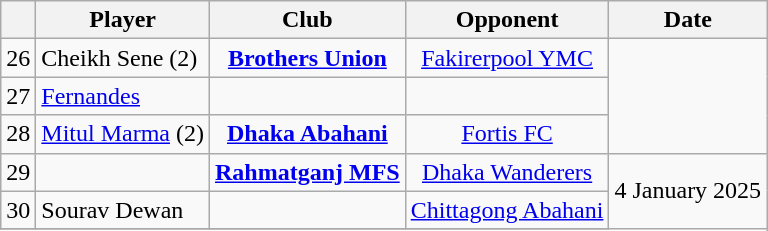<table class="wikitable" style="text-align:center">
<tr>
<th></th>
<th>Player</th>
<th>Club</th>
<th>Opponent</th>
<th>Date</th>
</tr>
<tr>
<td>26</td>
<td align="left"> Cheikh Sene (2)</td>
<td><strong><a href='#'>Brothers Union</a></strong></td>
<td><a href='#'>Fakirerpool YMC</a></td>
<td rowspan="3"></td>
</tr>
<tr>
<td>27</td>
<td align="left"> <a href='#'>Fernandes</a></td>
<td></td>
<td></td>
</tr>
<tr>
<td>28</td>
<td align="left"> <a href='#'>Mitul Marma</a> (2)</td>
<td><strong><a href='#'>Dhaka Abahani</a></strong></td>
<td><a href='#'>Fortis FC</a></td>
</tr>
<tr>
<td>29</td>
<td align="left"></td>
<td><strong><a href='#'>Rahmatganj MFS</a></strong></td>
<td><a href='#'>Dhaka Wanderers</a></td>
<td rowspan="3">4 January 2025</td>
</tr>
<tr>
<td>30</td>
<td align="left"> Sourav Dewan</td>
<td></td>
<td><a href='#'>Chittagong Abahani</a></td>
</tr>
<tr>
</tr>
</table>
